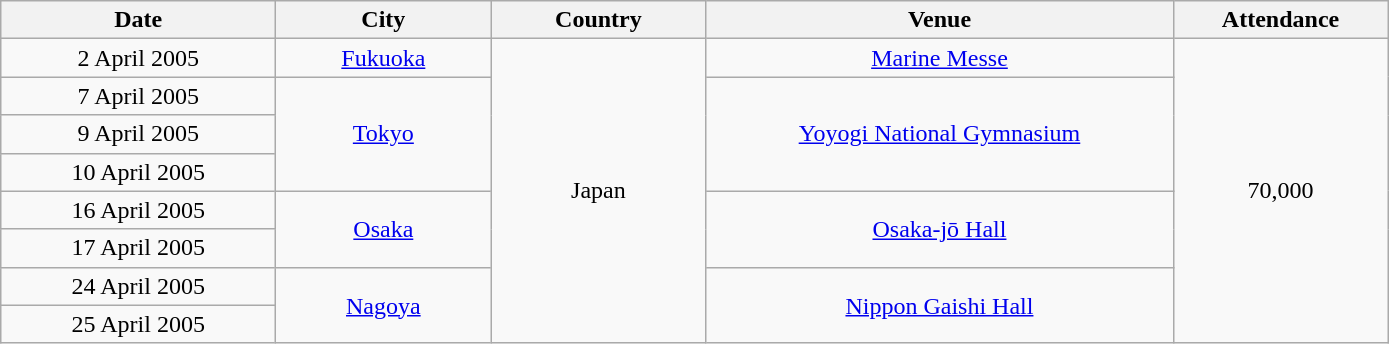<table class="wikitable" style="text-align:center;">
<tr>
<th scope="col" style="width:11em;">Date</th>
<th scope="col" style="width:8.5em;">City</th>
<th scope="col" style="width:8.5em;">Country</th>
<th scope="col" style="width:19em;">Venue</th>
<th scope="col" style="width:8.5em;">Attendance</th>
</tr>
<tr>
<td>2 April 2005</td>
<td><a href='#'>Fukuoka</a></td>
<td rowspan="8">Japan</td>
<td><a href='#'>Marine Messe</a></td>
<td rowspan="8">70,000</td>
</tr>
<tr>
<td>7 April 2005</td>
<td rowspan="3"><a href='#'>Tokyo</a></td>
<td rowspan="3"><a href='#'>Yoyogi National Gymnasium</a></td>
</tr>
<tr>
<td>9 April 2005</td>
</tr>
<tr>
<td>10 April 2005</td>
</tr>
<tr>
<td>16 April 2005</td>
<td rowspan="2"><a href='#'>Osaka</a></td>
<td rowspan="2"><a href='#'>Osaka-jō Hall</a></td>
</tr>
<tr>
<td>17 April 2005</td>
</tr>
<tr>
<td>24 April 2005</td>
<td rowspan="2"><a href='#'>Nagoya</a></td>
<td rowspan="2"><a href='#'>Nippon Gaishi Hall</a></td>
</tr>
<tr>
<td>25 April 2005</td>
</tr>
</table>
